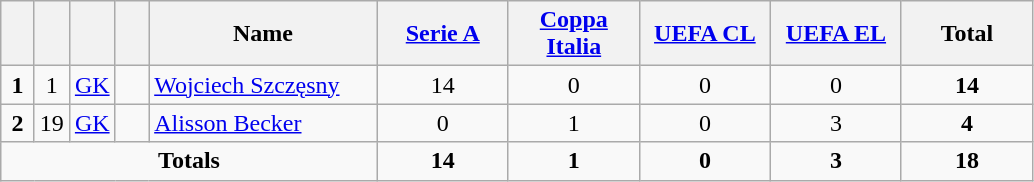<table class="wikitable" style="text-align:center">
<tr>
<th width=15></th>
<th width=15></th>
<th width=15></th>
<th width=15></th>
<th width=145>Name</th>
<th width=80><a href='#'>Serie A</a></th>
<th width=80><a href='#'>Coppa Italia</a></th>
<th width=80><a href='#'>UEFA CL</a></th>
<th width=80><a href='#'>UEFA EL</a></th>
<th width=80>Total</th>
</tr>
<tr>
<td><strong>1</strong></td>
<td>1</td>
<td><a href='#'>GK</a></td>
<td></td>
<td align=left><a href='#'>Wojciech Szczęsny</a></td>
<td>14</td>
<td>0</td>
<td>0</td>
<td>0</td>
<td><strong>14</strong></td>
</tr>
<tr>
<td><strong>2</strong></td>
<td>19</td>
<td><a href='#'>GK</a></td>
<td></td>
<td align=left><a href='#'>Alisson Becker</a></td>
<td>0</td>
<td>1</td>
<td>0</td>
<td>3</td>
<td><strong>4</strong></td>
</tr>
<tr>
<td colspan=5><strong>Totals</strong></td>
<td><strong>14</strong></td>
<td><strong>1</strong></td>
<td><strong>0</strong></td>
<td><strong>3</strong></td>
<td><strong>18</strong></td>
</tr>
</table>
